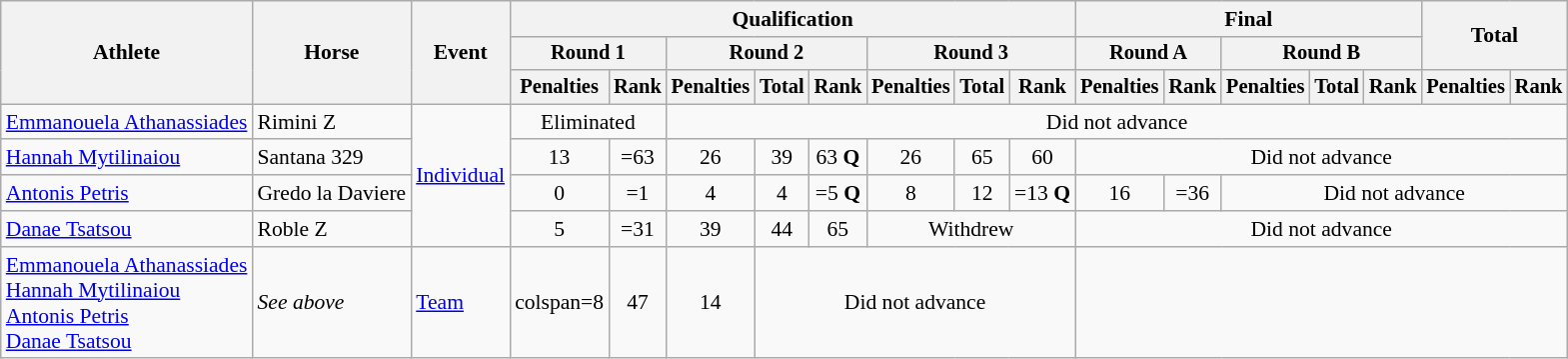<table class="wikitable" style="font-size:90%">
<tr>
<th rowspan="3">Athlete</th>
<th rowspan="3">Horse</th>
<th rowspan="3">Event</th>
<th colspan="8">Qualification</th>
<th colspan="5">Final</th>
<th rowspan=2 colspan="2">Total</th>
</tr>
<tr style="font-size:95%">
<th colspan="2">Round 1</th>
<th colspan="3">Round 2</th>
<th colspan="3">Round 3</th>
<th colspan="2">Round A</th>
<th colspan="3">Round B</th>
</tr>
<tr style="font-size:95%">
<th>Penalties</th>
<th>Rank</th>
<th>Penalties</th>
<th>Total</th>
<th>Rank</th>
<th>Penalties</th>
<th>Total</th>
<th>Rank</th>
<th>Penalties</th>
<th>Rank</th>
<th>Penalties</th>
<th>Total</th>
<th>Rank</th>
<th>Penalties</th>
<th>Rank</th>
</tr>
<tr align=center>
<td align=left><a href='#'>Emmanouela Athanassiades</a></td>
<td align=left>Rimini Z</td>
<td align=left rowspan=4><a href='#'>Individual</a></td>
<td colspan=2>Eliminated</td>
<td colspan=13>Did not advance</td>
</tr>
<tr align=center>
<td align=left><a href='#'>Hannah Mytilinaiou</a></td>
<td align=left>Santana 329</td>
<td>13</td>
<td>=63</td>
<td>26</td>
<td>39</td>
<td>63 <strong>Q</strong></td>
<td>26</td>
<td>65</td>
<td>60</td>
<td colspan=7>Did not advance</td>
</tr>
<tr align=center>
<td align=left><a href='#'>Antonis Petris</a></td>
<td align=left>Gredo la Daviere</td>
<td>0</td>
<td>=1</td>
<td>4</td>
<td>4</td>
<td>=5 <strong>Q</strong></td>
<td>8</td>
<td>12</td>
<td>=13 <strong>Q</strong></td>
<td>16</td>
<td>=36</td>
<td colspan=7>Did not advance</td>
</tr>
<tr align=center>
<td align=left><a href='#'>Danae Tsatsou</a></td>
<td align=left>Roble Z</td>
<td>5</td>
<td>=31</td>
<td>39</td>
<td>44</td>
<td>65</td>
<td colspan=3>Withdrew</td>
<td colspan=7>Did not advance</td>
</tr>
<tr align=center>
<td align=left><a href='#'>Emmanouela Athanassiades</a><br><a href='#'>Hannah Mytilinaiou</a><br><a href='#'>Antonis Petris</a><br><a href='#'>Danae Tsatsou</a></td>
<td align=left><em>See above</em></td>
<td align=left><a href='#'>Team</a></td>
<td>colspan=8 </td>
<td>47</td>
<td>14</td>
<td colspan=5>Did not advance</td>
</tr>
</table>
